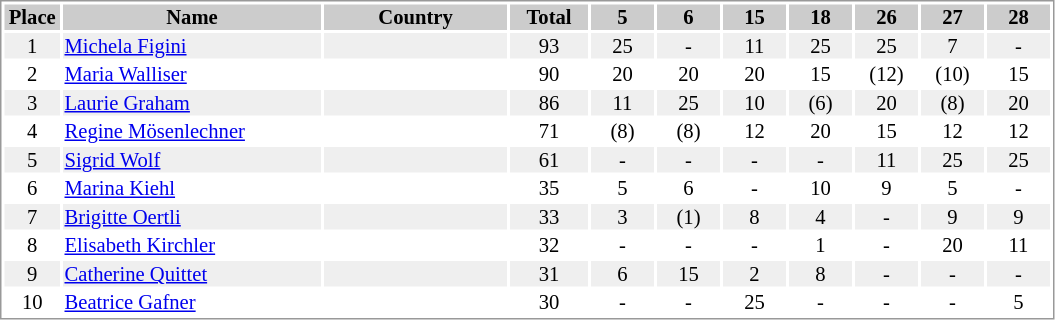<table border="0" style="border: 1px solid #999; background-color:#FFFFFF; text-align:center; font-size:86%; line-height:15px;">
<tr align="center" bgcolor="#CCCCCC">
<th width=35>Place</th>
<th width=170>Name</th>
<th width=120>Country</th>
<th width=50>Total</th>
<th width=40>5</th>
<th width=40>6</th>
<th width=40>15</th>
<th width=40>18</th>
<th width=40>26</th>
<th width=40>27</th>
<th width=40>28</th>
</tr>
<tr bgcolor="#EFEFEF">
<td>1</td>
<td align="left"><a href='#'>Michela Figini</a></td>
<td align="left"></td>
<td>93</td>
<td>25</td>
<td>-</td>
<td>11</td>
<td>25</td>
<td>25</td>
<td>7</td>
<td>-</td>
</tr>
<tr>
<td>2</td>
<td align="left"><a href='#'>Maria Walliser</a></td>
<td align="left"></td>
<td>90</td>
<td>20</td>
<td>20</td>
<td>20</td>
<td>15</td>
<td>(12)</td>
<td>(10)</td>
<td>15</td>
</tr>
<tr bgcolor="#EFEFEF">
<td>3</td>
<td align="left"><a href='#'>Laurie Graham</a></td>
<td align="left"></td>
<td>86</td>
<td>11</td>
<td>25</td>
<td>10</td>
<td>(6)</td>
<td>20</td>
<td>(8)</td>
<td>20</td>
</tr>
<tr>
<td>4</td>
<td align="left"><a href='#'>Regine Mösenlechner</a></td>
<td align="left"></td>
<td>71</td>
<td>(8)</td>
<td>(8)</td>
<td>12</td>
<td>20</td>
<td>15</td>
<td>12</td>
<td>12</td>
</tr>
<tr bgcolor="#EFEFEF">
<td>5</td>
<td align="left"><a href='#'>Sigrid Wolf</a></td>
<td align="left"></td>
<td>61</td>
<td>-</td>
<td>-</td>
<td>-</td>
<td>-</td>
<td>11</td>
<td>25</td>
<td>25</td>
</tr>
<tr>
<td>6</td>
<td align="left"><a href='#'>Marina Kiehl</a></td>
<td align="left"></td>
<td>35</td>
<td>5</td>
<td>6</td>
<td>-</td>
<td>10</td>
<td>9</td>
<td>5</td>
<td>-</td>
</tr>
<tr bgcolor="#EFEFEF">
<td>7</td>
<td align="left"><a href='#'>Brigitte Oertli</a></td>
<td align="left"></td>
<td>33</td>
<td>3</td>
<td>(1)</td>
<td>8</td>
<td>4</td>
<td>-</td>
<td>9</td>
<td>9</td>
</tr>
<tr>
<td>8</td>
<td align="left"><a href='#'>Elisabeth Kirchler</a></td>
<td align="left"></td>
<td>32</td>
<td>-</td>
<td>-</td>
<td>-</td>
<td>1</td>
<td>-</td>
<td>20</td>
<td>11</td>
</tr>
<tr bgcolor="#EFEFEF">
<td>9</td>
<td align="left"><a href='#'>Catherine Quittet</a></td>
<td align="left"></td>
<td>31</td>
<td>6</td>
<td>15</td>
<td>2</td>
<td>8</td>
<td>-</td>
<td>-</td>
<td>-</td>
</tr>
<tr>
<td>10</td>
<td align="left"><a href='#'>Beatrice Gafner</a></td>
<td align="left"></td>
<td>30</td>
<td>-</td>
<td>-</td>
<td>25</td>
<td>-</td>
<td>-</td>
<td>-</td>
<td>5</td>
</tr>
</table>
